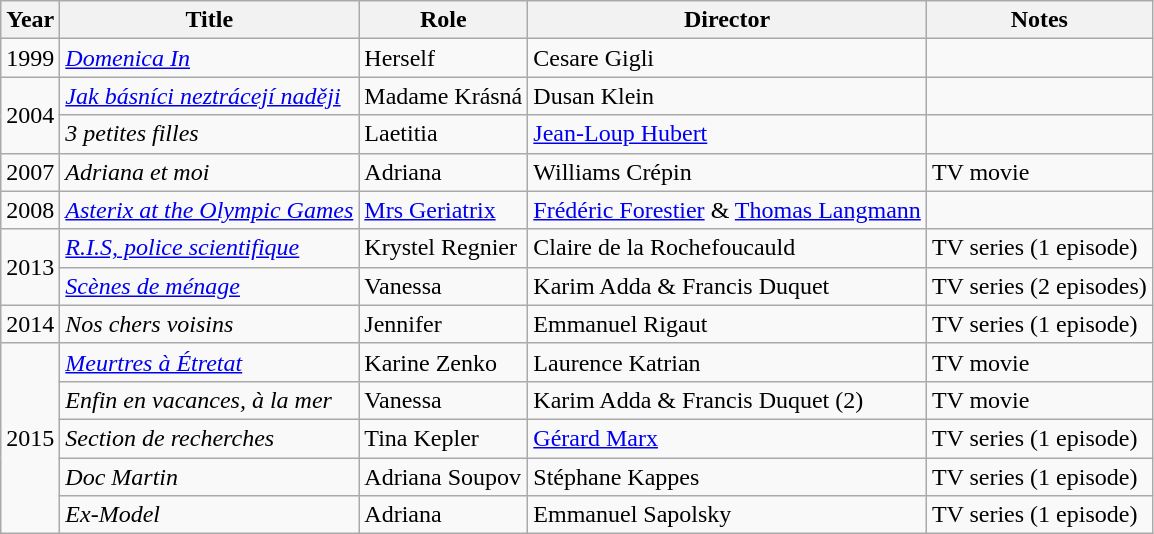<table class="wikitable">
<tr>
<th>Year</th>
<th>Title</th>
<th>Role</th>
<th>Director</th>
<th>Notes</th>
</tr>
<tr>
<td rowspan=1>1999</td>
<td><em><a href='#'>Domenica In</a></em></td>
<td>Herself</td>
<td>Cesare Gigli</td>
<td></td>
</tr>
<tr>
<td rowspan=2>2004</td>
<td><em><a href='#'>Jak básníci neztrácejí naději</a></em></td>
<td>Madame Krásná</td>
<td>Dusan Klein</td>
<td></td>
</tr>
<tr>
<td><em>3 petites filles</em></td>
<td>Laetitia</td>
<td><a href='#'>Jean-Loup Hubert</a></td>
<td></td>
</tr>
<tr>
<td rowspan=1>2007</td>
<td><em>Adriana et moi</em></td>
<td>Adriana</td>
<td>Williams Crépin</td>
<td>TV movie</td>
</tr>
<tr>
<td rowspan=1>2008</td>
<td><em><a href='#'>Asterix at the Olympic Games</a></em></td>
<td><a href='#'>Mrs Geriatrix</a></td>
<td><a href='#'>Frédéric Forestier</a> & <a href='#'>Thomas Langmann</a></td>
<td></td>
</tr>
<tr>
<td rowspan=2>2013</td>
<td><em><a href='#'>R.I.S, police scientifique</a></em></td>
<td>Krystel Regnier</td>
<td>Claire de la Rochefoucauld</td>
<td>TV series (1 episode)</td>
</tr>
<tr>
<td><em><a href='#'>Scènes de ménage</a></em></td>
<td>Vanessa</td>
<td>Karim Adda & Francis Duquet</td>
<td>TV series (2 episodes)</td>
</tr>
<tr>
<td rowspan=1>2014</td>
<td><em>Nos chers voisins</em></td>
<td>Jennifer</td>
<td>Emmanuel Rigaut</td>
<td>TV series (1 episode)</td>
</tr>
<tr>
<td rowspan=5>2015</td>
<td><em><a href='#'>Meurtres à Étretat</a></em></td>
<td>Karine Zenko</td>
<td>Laurence Katrian</td>
<td>TV movie</td>
</tr>
<tr>
<td><em>Enfin en vacances, à la mer</em></td>
<td>Vanessa</td>
<td>Karim Adda & Francis Duquet (2)</td>
<td>TV movie</td>
</tr>
<tr>
<td><em>Section de recherches</em></td>
<td>Tina Kepler</td>
<td><a href='#'>Gérard Marx</a></td>
<td>TV series (1 episode)</td>
</tr>
<tr>
<td><em>Doc Martin</em></td>
<td>Adriana Soupov</td>
<td>Stéphane Kappes</td>
<td>TV series (1 episode)</td>
</tr>
<tr>
<td><em>Ex-Model</em></td>
<td>Adriana</td>
<td>Emmanuel Sapolsky</td>
<td>TV series (1 episode)</td>
</tr>
</table>
